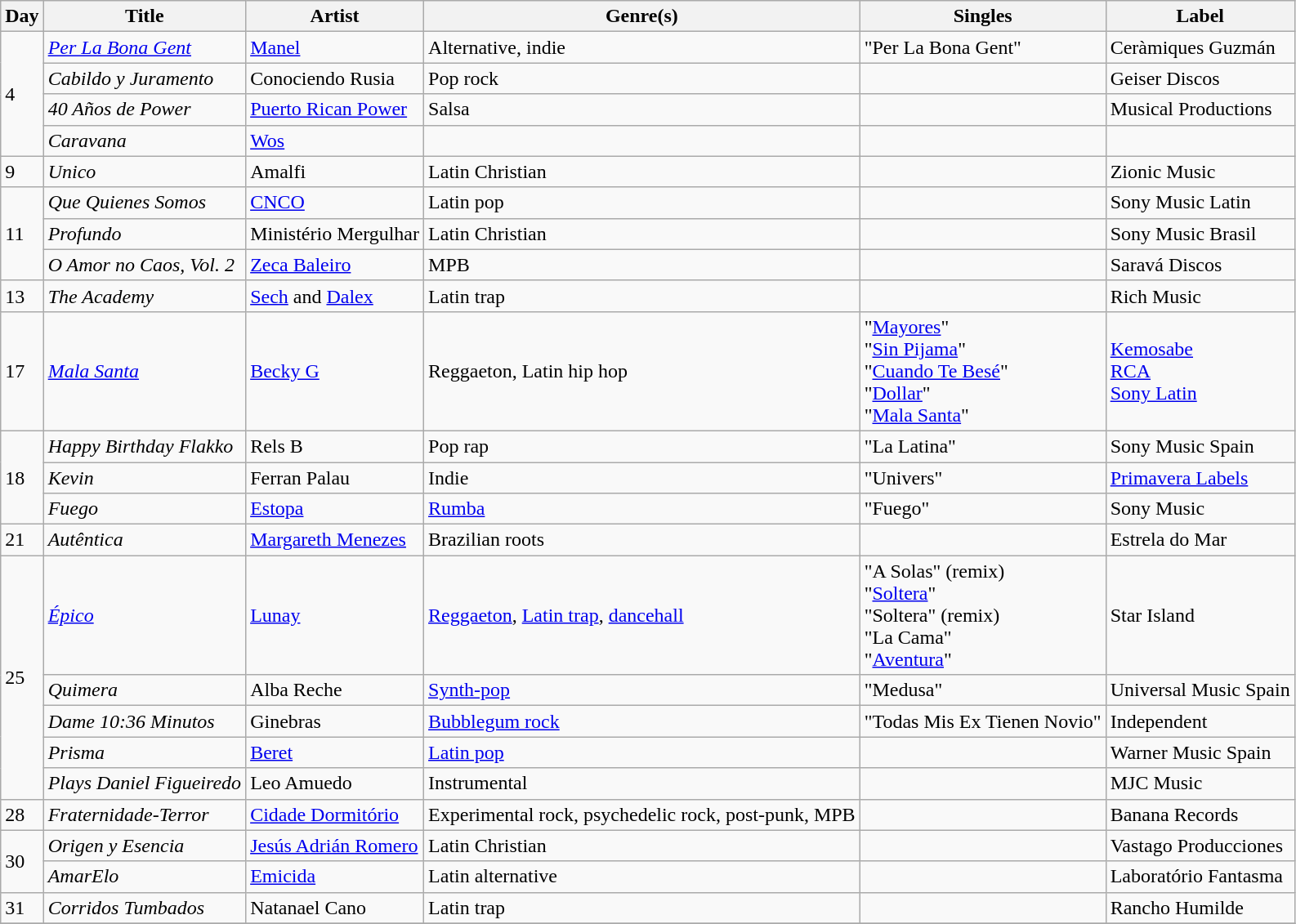<table class="wikitable sortable" style="text-align: left;">
<tr>
<th>Day</th>
<th>Title</th>
<th>Artist</th>
<th>Genre(s)</th>
<th>Singles</th>
<th>Label</th>
</tr>
<tr>
<td rowspan="4">4</td>
<td><em><a href='#'>Per La Bona Gent</a></em></td>
<td><a href='#'>Manel</a></td>
<td>Alternative, indie</td>
<td>"Per La Bona Gent"</td>
<td>Ceràmiques Guzmán</td>
</tr>
<tr>
<td><em>Cabildo y Juramento</em></td>
<td>Conociendo Rusia</td>
<td>Pop rock</td>
<td></td>
<td>Geiser Discos</td>
</tr>
<tr>
<td><em>40 Años de Power</em></td>
<td><a href='#'>Puerto Rican Power</a></td>
<td>Salsa</td>
<td></td>
<td>Musical Productions</td>
</tr>
<tr>
<td><em>Caravana</em></td>
<td><a href='#'>Wos</a></td>
<td></td>
<td></td>
<td></td>
</tr>
<tr>
<td>9</td>
<td><em>Unico</em></td>
<td>Amalfi</td>
<td>Latin Christian</td>
<td></td>
<td>Zionic Music</td>
</tr>
<tr>
<td rowspan="3">11</td>
<td><em>Que Quienes Somos</em></td>
<td><a href='#'>CNCO</a></td>
<td>Latin pop</td>
<td></td>
<td>Sony Music Latin</td>
</tr>
<tr>
<td><em>Profundo</em></td>
<td>Ministério Mergulhar</td>
<td>Latin Christian</td>
<td></td>
<td>Sony Music Brasil</td>
</tr>
<tr>
<td><em>O Amor no Caos, Vol. 2</em></td>
<td><a href='#'>Zeca Baleiro</a></td>
<td>MPB</td>
<td></td>
<td>Saravá Discos</td>
</tr>
<tr>
<td>13</td>
<td><em>The Academy</em></td>
<td><a href='#'>Sech</a> and <a href='#'>Dalex</a></td>
<td>Latin trap</td>
<td></td>
<td>Rich Music</td>
</tr>
<tr>
<td>17</td>
<td><em><a href='#'>Mala Santa</a></em></td>
<td><a href='#'>Becky G</a></td>
<td>Reggaeton, Latin hip hop</td>
<td>"<a href='#'>Mayores</a>"<br>"<a href='#'>Sin Pijama</a>"<br>"<a href='#'>Cuando Te Besé</a>"<br>"<a href='#'>Dollar</a>"<br>"<a href='#'>Mala Santa</a>"</td>
<td><a href='#'>Kemosabe</a><br><a href='#'>RCA</a><br><a href='#'>Sony Latin</a></td>
</tr>
<tr>
<td rowspan="3">18</td>
<td><em>Happy Birthday Flakko</em></td>
<td>Rels B</td>
<td>Pop rap</td>
<td>"La Latina"</td>
<td>Sony Music Spain</td>
</tr>
<tr>
<td><em>Kevin</em></td>
<td>Ferran Palau</td>
<td>Indie</td>
<td>"Univers"</td>
<td><a href='#'>Primavera Labels</a></td>
</tr>
<tr>
<td><em>Fuego</em></td>
<td><a href='#'>Estopa</a></td>
<td><a href='#'>Rumba</a></td>
<td>"Fuego"</td>
<td>Sony Music</td>
</tr>
<tr>
<td>21</td>
<td><em>Autêntica</em></td>
<td><a href='#'>Margareth Menezes</a></td>
<td>Brazilian roots</td>
<td></td>
<td>Estrela do Mar</td>
</tr>
<tr>
<td rowspan="5">25</td>
<td><em><a href='#'>Épico</a></em></td>
<td><a href='#'>Lunay</a></td>
<td><a href='#'>Reggaeton</a>, <a href='#'>Latin trap</a>, <a href='#'>dancehall</a></td>
<td>"A Solas" (remix)<br>"<a href='#'>Soltera</a>"<br>"Soltera" (remix)<br>"La Cama"<br>"<a href='#'>Aventura</a>"</td>
<td>Star Island</td>
</tr>
<tr>
<td><em>Quimera</em></td>
<td>Alba Reche</td>
<td><a href='#'>Synth-pop</a></td>
<td>"Medusa"</td>
<td>Universal Music Spain</td>
</tr>
<tr>
<td><em>Dame 10:36 Minutos</em></td>
<td>Ginebras</td>
<td><a href='#'>Bubblegum rock</a></td>
<td>"Todas Mis Ex Tienen Novio"</td>
<td>Independent</td>
</tr>
<tr>
<td><em>Prisma</em></td>
<td><a href='#'>Beret</a></td>
<td><a href='#'>Latin pop</a></td>
<td></td>
<td>Warner Music Spain</td>
</tr>
<tr>
<td><em>Plays Daniel Figueiredo</em></td>
<td>Leo Amuedo</td>
<td>Instrumental</td>
<td></td>
<td>MJC Music</td>
</tr>
<tr>
<td>28</td>
<td><em>Fraternidade-Terror</em></td>
<td><a href='#'>Cidade Dormitório</a></td>
<td>Experimental rock, psychedelic rock, post-punk, MPB</td>
<td></td>
<td>Banana Records</td>
</tr>
<tr>
<td rowspan="2">30</td>
<td><em>Origen y Esencia</em></td>
<td><a href='#'>Jesús Adrián Romero</a></td>
<td>Latin Christian</td>
<td></td>
<td>Vastago Producciones</td>
</tr>
<tr>
<td><em>AmarElo</em></td>
<td><a href='#'>Emicida</a></td>
<td>Latin alternative</td>
<td></td>
<td>Laboratório Fantasma</td>
</tr>
<tr>
<td>31</td>
<td><em>Corridos Tumbados</em></td>
<td>Natanael Cano</td>
<td>Latin trap</td>
<td></td>
<td>Rancho Humilde</td>
</tr>
<tr>
</tr>
</table>
